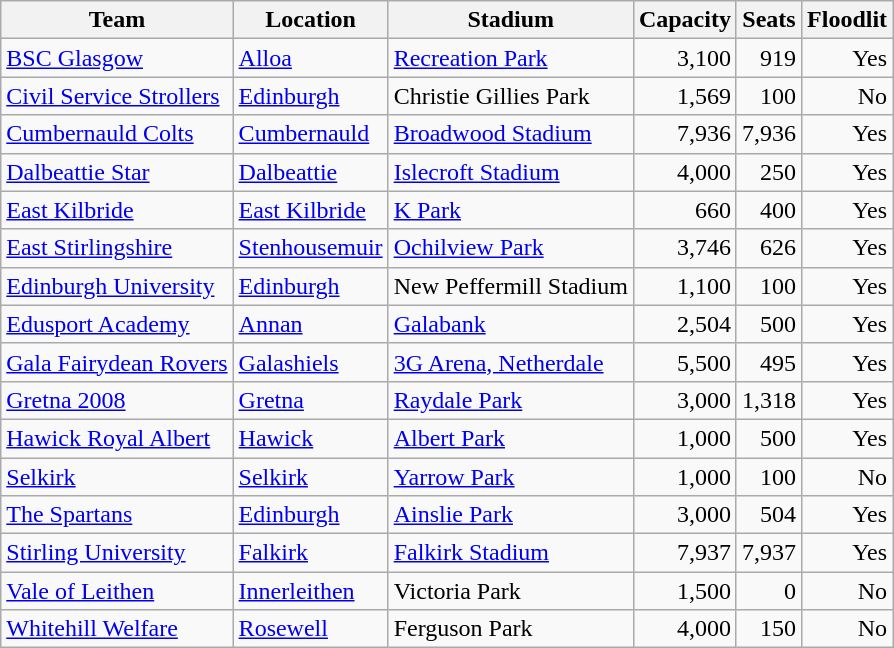<table class="wikitable sortable">
<tr>
<th>Team</th>
<th>Location</th>
<th>Stadium</th>
<th data-sort-type="number">Capacity</th>
<th data-sort-type="number">Seats</th>
<th>Floodlit</th>
</tr>
<tr>
<td><a href='#'>BSC Glasgow</a></td>
<td><a href='#'>Alloa</a></td>
<td><a href='#'>Recreation Park</a></td>
<td align=right>3,100</td>
<td align=right>919</td>
<td align=right>Yes</td>
</tr>
<tr>
<td><a href='#'>Civil Service Strollers</a></td>
<td><a href='#'>Edinburgh</a></td>
<td>Christie Gillies Park</td>
<td align=right>1,569</td>
<td align=right>100</td>
<td align=right>No</td>
</tr>
<tr>
<td><a href='#'>Cumbernauld Colts</a></td>
<td><a href='#'>Cumbernauld</a></td>
<td><a href='#'>Broadwood Stadium</a></td>
<td align=right>7,936</td>
<td align=right>7,936</td>
<td align=right>Yes</td>
</tr>
<tr>
<td><a href='#'>Dalbeattie Star</a></td>
<td><a href='#'>Dalbeattie</a></td>
<td><a href='#'>Islecroft Stadium</a></td>
<td align=right>4,000</td>
<td align=right>250</td>
<td align=right>Yes</td>
</tr>
<tr>
<td><a href='#'>East Kilbride</a></td>
<td><a href='#'>East Kilbride</a></td>
<td><a href='#'>K Park</a></td>
<td align=right>660</td>
<td align=right>400</td>
<td align=right>Yes</td>
</tr>
<tr>
<td><a href='#'>East Stirlingshire</a></td>
<td><a href='#'>Stenhousemuir</a></td>
<td><a href='#'>Ochilview Park</a></td>
<td align=right>3,746</td>
<td align=right>626</td>
<td align=right>Yes</td>
</tr>
<tr>
<td><a href='#'>Edinburgh University</a></td>
<td><a href='#'>Edinburgh</a></td>
<td>New Peffermill Stadium</td>
<td align=right>1,100</td>
<td align=right>100</td>
<td align=right>Yes</td>
</tr>
<tr>
<td><a href='#'>Edusport Academy</a></td>
<td><a href='#'>Annan</a></td>
<td><a href='#'>Galabank</a></td>
<td align=right>2,504</td>
<td align=right>500</td>
<td align=right>Yes</td>
</tr>
<tr>
<td><a href='#'>Gala Fairydean Rovers</a></td>
<td><a href='#'>Galashiels</a></td>
<td><a href='#'>3G Arena, Netherdale</a></td>
<td align=right>5,500</td>
<td align=right>495</td>
<td align=right>Yes</td>
</tr>
<tr>
<td><a href='#'>Gretna 2008</a></td>
<td><a href='#'>Gretna</a></td>
<td><a href='#'>Raydale Park</a></td>
<td align=right>3,000</td>
<td align=right>1,318</td>
<td align=right>Yes</td>
</tr>
<tr>
<td><a href='#'>Hawick Royal Albert</a></td>
<td><a href='#'>Hawick</a></td>
<td><a href='#'>Albert Park</a></td>
<td align=right>1,000</td>
<td align=right>500</td>
<td align=right>Yes</td>
</tr>
<tr>
<td><a href='#'>Selkirk</a></td>
<td><a href='#'>Selkirk</a></td>
<td><a href='#'>Yarrow Park</a></td>
<td align=right>1,000</td>
<td align=right>100</td>
<td align=right>No</td>
</tr>
<tr>
<td><a href='#'>The Spartans</a></td>
<td><a href='#'>Edinburgh</a></td>
<td><a href='#'>Ainslie Park</a></td>
<td align=right>3,000</td>
<td align=right>504</td>
<td align=right>Yes</td>
</tr>
<tr>
<td><a href='#'>Stirling University</a></td>
<td><a href='#'>Falkirk</a></td>
<td><a href='#'>Falkirk Stadium</a></td>
<td align=right>7,937</td>
<td align=right>7,937</td>
<td align=right>Yes</td>
</tr>
<tr>
<td><a href='#'>Vale of Leithen</a></td>
<td><a href='#'>Innerleithen</a></td>
<td>Victoria Park</td>
<td align=right>1,500</td>
<td align=right>0</td>
<td align=right>No</td>
</tr>
<tr>
<td><a href='#'>Whitehill Welfare</a></td>
<td><a href='#'>Rosewell</a></td>
<td>Ferguson Park</td>
<td align=right>4,000</td>
<td align=right>150</td>
<td align=right>No</td>
</tr>
</table>
